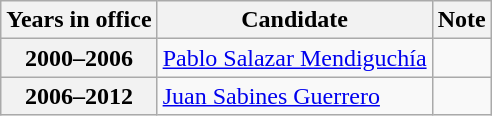<table class="wikitable">
<tr>
<th>Years in office</th>
<th>Candidate</th>
<th>Note</th>
</tr>
<tr>
<th>2000–2006</th>
<td><a href='#'>Pablo Salazar Mendiguchía</a></td>
<td></td>
</tr>
<tr>
<th>2006–2012</th>
<td><a href='#'>Juan Sabines Guerrero</a></td>
<td></td>
</tr>
</table>
